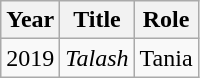<table class="wikitable sortable plainrowheaders">
<tr style="text-align:center;">
<th scope="col">Year</th>
<th scope="col">Title</th>
<th scope="col">Role</th>
</tr>
<tr>
<td>2019</td>
<td><em>Talash</em></td>
<td>Tania</td>
</tr>
</table>
